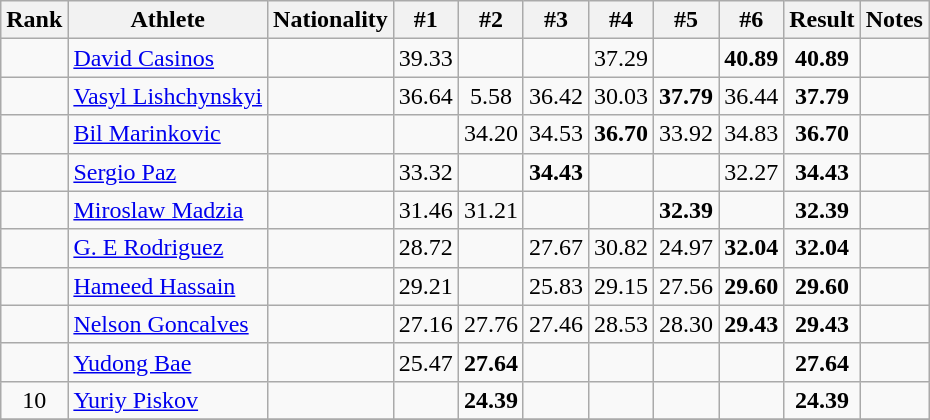<table class="wikitable sortable" style="text-align:center">
<tr>
<th>Rank</th>
<th>Athlete</th>
<th>Nationality</th>
<th>#1</th>
<th>#2</th>
<th>#3</th>
<th>#4</th>
<th>#5</th>
<th>#6</th>
<th>Result</th>
<th>Notes</th>
</tr>
<tr>
<td></td>
<td align=left><a href='#'>David Casinos</a></td>
<td align=left></td>
<td>39.33</td>
<td></td>
<td></td>
<td>37.29</td>
<td></td>
<td><strong>40.89</strong></td>
<td><strong>40.89</strong></td>
<td></td>
</tr>
<tr>
<td></td>
<td align=left><a href='#'>Vasyl Lishchynskyi</a></td>
<td align=left></td>
<td>36.64</td>
<td>5.58</td>
<td>36.42</td>
<td>30.03</td>
<td><strong>37.79</strong></td>
<td>36.44</td>
<td><strong>37.79</strong></td>
<td></td>
</tr>
<tr>
<td></td>
<td align=left><a href='#'>Bil Marinkovic</a></td>
<td align=left></td>
<td></td>
<td>34.20</td>
<td>34.53</td>
<td><strong>36.70</strong></td>
<td>33.92</td>
<td>34.83</td>
<td><strong>36.70</strong></td>
<td></td>
</tr>
<tr>
<td></td>
<td align=left><a href='#'>Sergio Paz</a></td>
<td align=left></td>
<td>33.32</td>
<td></td>
<td><strong>34.43</strong></td>
<td></td>
<td></td>
<td>32.27</td>
<td><strong>34.43</strong></td>
<td></td>
</tr>
<tr>
<td></td>
<td align=left><a href='#'>Miroslaw Madzia</a></td>
<td align=left></td>
<td>31.46</td>
<td>31.21</td>
<td></td>
<td></td>
<td><strong>32.39</strong></td>
<td></td>
<td><strong>32.39</strong></td>
<td></td>
</tr>
<tr>
<td></td>
<td align=left><a href='#'>G. E Rodriguez</a></td>
<td align=left></td>
<td>28.72</td>
<td></td>
<td>27.67</td>
<td>30.82</td>
<td>24.97</td>
<td><strong>32.04</strong></td>
<td><strong>32.04</strong></td>
<td></td>
</tr>
<tr>
<td></td>
<td align=left><a href='#'>Hameed Hassain</a></td>
<td align=left></td>
<td>29.21</td>
<td></td>
<td>25.83</td>
<td>29.15</td>
<td>27.56</td>
<td><strong>29.60</strong></td>
<td><strong>29.60</strong></td>
<td></td>
</tr>
<tr>
<td></td>
<td align=left><a href='#'>Nelson Goncalves</a></td>
<td align=left></td>
<td>27.16</td>
<td>27.76</td>
<td>27.46</td>
<td>28.53</td>
<td>28.30</td>
<td><strong>29.43</strong></td>
<td><strong>29.43</strong></td>
<td></td>
</tr>
<tr>
<td></td>
<td align=left><a href='#'>Yudong Bae</a></td>
<td align=left></td>
<td>25.47</td>
<td><strong>27.64</strong></td>
<td></td>
<td></td>
<td></td>
<td></td>
<td><strong>27.64</strong></td>
<td></td>
</tr>
<tr>
<td>10</td>
<td align=left><a href='#'>Yuriy Piskov</a></td>
<td align=left></td>
<td></td>
<td><strong>24.39</strong></td>
<td></td>
<td></td>
<td></td>
<td></td>
<td><strong>24.39</strong></td>
<td></td>
</tr>
<tr>
</tr>
</table>
